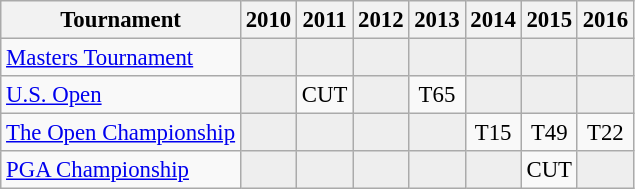<table class="wikitable" style="font-size:95%;text-align:center;">
<tr>
<th>Tournament</th>
<th>2010</th>
<th>2011</th>
<th>2012</th>
<th>2013</th>
<th>2014</th>
<th>2015</th>
<th>2016</th>
</tr>
<tr>
<td align=left><a href='#'>Masters Tournament</a></td>
<td style="background:#eeeeee;"></td>
<td style="background:#eeeeee;"></td>
<td style="background:#eeeeee;"></td>
<td style="background:#eeeeee;"></td>
<td style="background:#eeeeee;"></td>
<td style="background:#eeeeee;"></td>
<td style="background:#eeeeee;"></td>
</tr>
<tr>
<td align=left><a href='#'>U.S. Open</a></td>
<td style="background:#eeeeee;"></td>
<td>CUT</td>
<td style="background:#eeeeee;"></td>
<td>T65</td>
<td style="background:#eeeeee;"></td>
<td style="background:#eeeeee;"></td>
<td style="background:#eeeeee;"></td>
</tr>
<tr>
<td align=left><a href='#'>The Open Championship</a></td>
<td style="background:#eeeeee;"></td>
<td style="background:#eeeeee;"></td>
<td style="background:#eeeeee;"></td>
<td style="background:#eeeeee;"></td>
<td>T15</td>
<td>T49</td>
<td>T22</td>
</tr>
<tr>
<td align=left><a href='#'>PGA Championship</a></td>
<td style="background:#eeeeee;"></td>
<td style="background:#eeeeee;"></td>
<td style="background:#eeeeee;"></td>
<td style="background:#eeeeee;"></td>
<td style="background:#eeeeee;"></td>
<td>CUT</td>
<td style="background:#eeeeee;"></td>
</tr>
</table>
